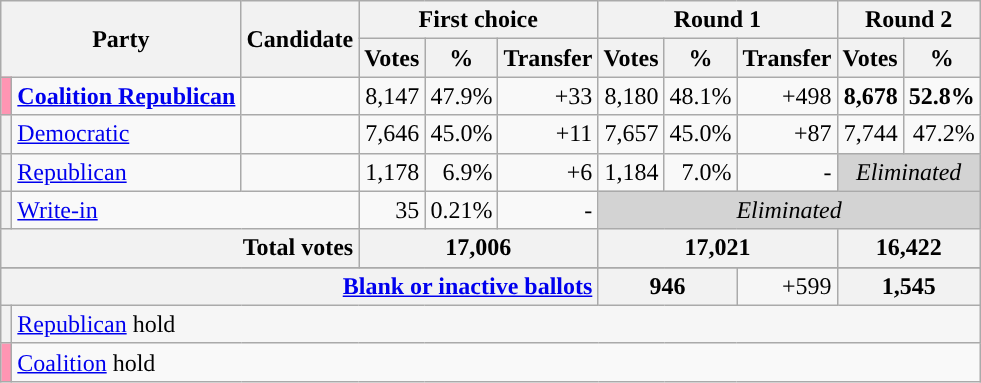<table class="wikitable sortable" style="text-align:right">
<tr>
<th colspan=2 rowspan=2>Party</th>
<th rowspan=2>Candidate</th>
<th colspan=3>First choice</th>
<th colspan=3>Round 1</th>
<th colspan=3>Round 2</th>
</tr>
<tr>
<th>Votes</th>
<th>%</th>
<th>Transfer</th>
<th>Votes</th>
<th>%</th>
<th>Transfer</th>
<th>Votes</th>
<th>%</th>
</tr>
<tr>
<th style="background-color:#ff95b3ff"></th>
<td style="text-align:left"><strong><a href='#'>Coalition Republican</a></strong></td>
<td style="text-align:left" scope="row"><strong></strong></td>
<td>8,147</td>
<td>47.9%</td>
<td>+33</td>
<td>8,180</td>
<td>48.1%</td>
<td>+498</td>
<td><strong>8,678</strong></td>
<td><strong>52.8%</strong></td>
</tr>
<tr>
<th style="background-color:"></th>
<td style="text-align:left"><a href='#'>Democratic</a></td>
<td style="text-align:left" scope="row"></td>
<td>7,646</td>
<td>45.0%</td>
<td>+11</td>
<td>7,657</td>
<td>45.0%</td>
<td>+87</td>
<td>7,744</td>
<td>47.2%</td>
</tr>
<tr>
<th style="background-color:"></th>
<td style="text-align:left"><a href='#'>Republican</a></td>
<td style="text-align:left" scope="row"></td>
<td>1,178</td>
<td>6.9%</td>
<td>+6</td>
<td>1,184</td>
<td>7.0%</td>
<td>-</td>
<td colspan="2"  style="background:lightgrey; text-align:center;"><em>Eliminated</em></td>
</tr>
<tr>
<th style="background-color:"></th>
<td style="text-align:left" colspan=2><a href='#'>Write-in</a></td>
<td>35</td>
<td>0.21%</td>
<td>-</td>
<td colspan="5"  style="background:lightgrey; text-align:center;"><em>Eliminated</em></td>
</tr>
<tr class="sortbottom" style="background-color:#F6F6F6">
<th colspan=3 scope="row" style="text-align:right;"><strong>Total votes</strong></th>
<th colspan=3><strong>17,006</strong></th>
<th colspan=3><strong>17,021</strong></th>
<th colspan=3><strong>16,422</strong></th>
</tr>
<tr class="sortbottom">
</tr>
<tr class="sortbottom" style="background-color:#F6F6F6">
<th colspan=6 scope="row" style="text-align:right;"><a href='#'>Blank or inactive ballots</a></th>
<th colspan=2>946</th>
<td>+599</td>
<th colspan=2>1,545</th>
</tr>
<tr class="sortbottom" style="background:#f6f6f6;">
<th style="background-color:"></th>
<td colspan="13" style="text-align:left"><a href='#'>Republican</a> hold</td>
</tr>
<tr>
<th style="background-color:#ff95b3ff"></th>
<td colspan="13" style="text-align:left"><a href='#'>Coalition</a> hold</td>
</tr>
</table>
